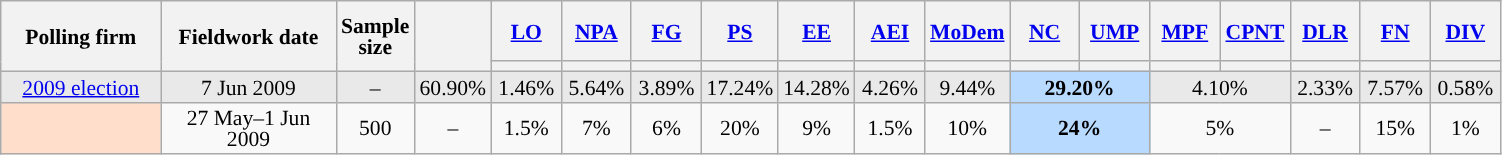<table class="wikitable sortable" style="text-align:center;font-size:90%;line-height:14px;">
<tr style="height:40px;">
<th style="width:100px;" rowspan="2">Polling firm</th>
<th style="width:110px;" rowspan="2">Fieldwork date</th>
<th style="width:35px;" rowspan="2">Sample<br>size</th>
<th style="width:30px;" rowspan="2"></th>
<th class="unsortable" style="width:40px;"><a href='#'>LO</a></th>
<th class="unsortable" style="width:40px;"><a href='#'>NPA</a></th>
<th class="unsortable" style="width:40px;"><a href='#'>FG</a></th>
<th class="unsortable" style="width:40px;"><a href='#'>PS</a></th>
<th class="unsortable" style="width:40px;"><a href='#'>EE</a></th>
<th class="unsortable" style="width:40px;"><a href='#'>AEI</a></th>
<th class="unsortable" style="width:40px;"><a href='#'>MoDem</a></th>
<th class="unsortable" style="width:40px;"><a href='#'>NC</a></th>
<th class="unsortable" style="width:40px;"><a href='#'>UMP</a></th>
<th class="unsortable" style="width:40px;"><a href='#'>MPF</a></th>
<th class="unsortable" style="width:40px;"><a href='#'>CPNT</a></th>
<th class="unsortable" style="width:40px;"><a href='#'>DLR</a></th>
<th class="unsortable" style="width:40px;"><a href='#'>FN</a></th>
<th class="unsortable" style="width:40px;"><a href='#'>DIV</a></th>
</tr>
<tr>
<th style="background:"></th>
<th style="background:"></th>
<th style="background:"></th>
<th style="background:"></th>
<th style="background:"></th>
<th style="background:"></th>
<th style="background:"></th>
<th style="background:"></th>
<th style="background:"></th>
<th style="background:"></th>
<th style="background:"></th>
<th style="background:"></th>
<th style="background:"></th>
<th style="background:"></th>
</tr>
<tr style="background:#E9E9E9;">
<td><a href='#'>2009 election</a></td>
<td data-sort-value="2009-06-07">7 Jun 2009</td>
<td>–</td>
<td>60.90%</td>
<td>1.46%</td>
<td>5.64%</td>
<td>3.89%</td>
<td>17.24%</td>
<td>14.28%</td>
<td>4.26%</td>
<td>9.44%</td>
<td style="background:#B9DAFF;" colspan="2"><strong>29.20%</strong></td>
<td colspan="2">4.10%</td>
<td>2.33%</td>
<td>7.57%</td>
<td>0.58%</td>
</tr>
<tr>
<td style="background:#FFDFCC;"></td>
<td data-sort-value="2009-06-01">27 May–1 Jun 2009</td>
<td>500</td>
<td>–</td>
<td>1.5%</td>
<td>7%</td>
<td>6%</td>
<td>20%</td>
<td>9%</td>
<td>1.5%</td>
<td>10%</td>
<td style="background:#B9DAFF;" colspan="2"><strong>24%</strong></td>
<td colspan="2">5%</td>
<td>–</td>
<td>15%</td>
<td>1%</td>
</tr>
</table>
